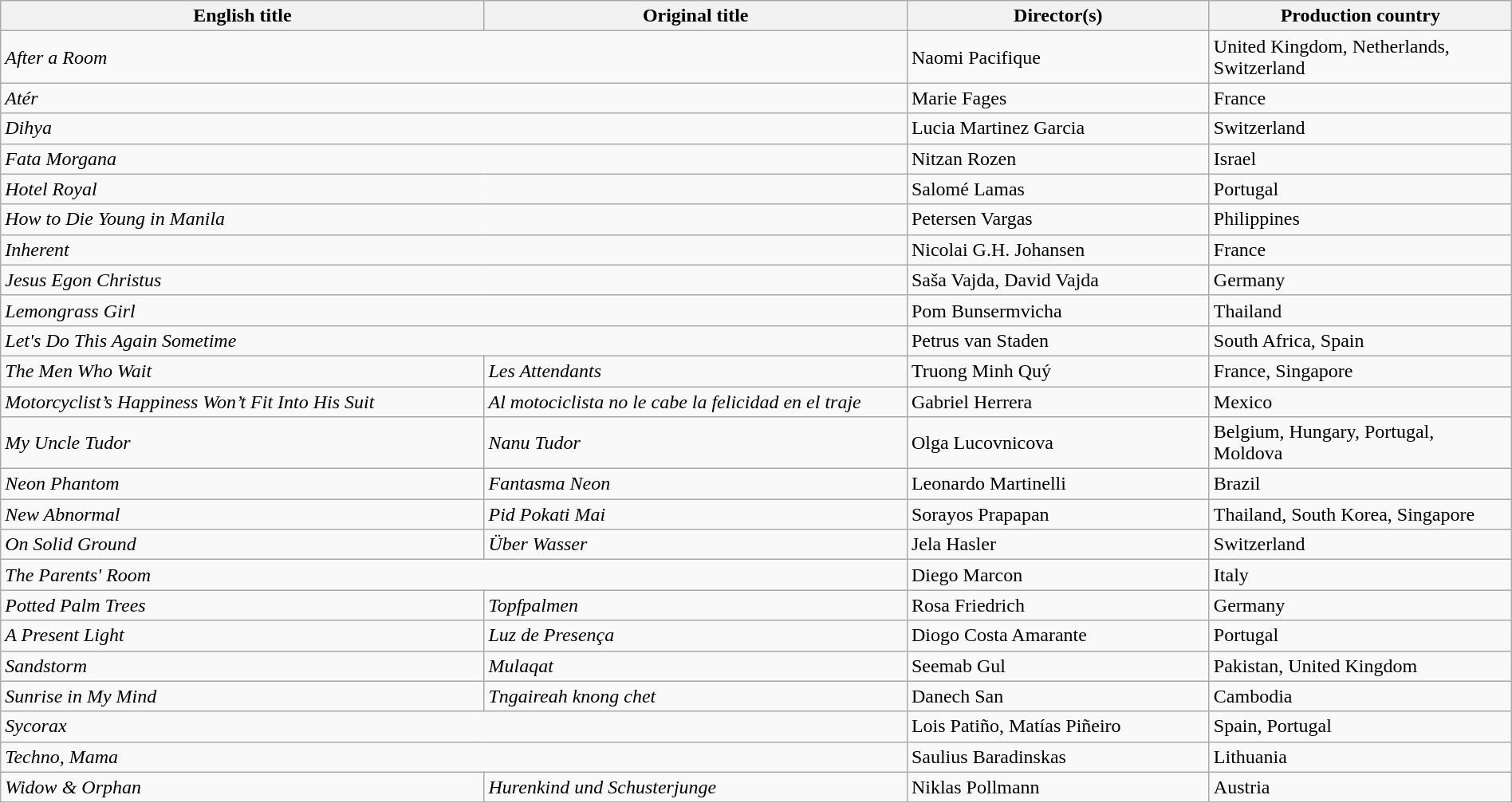<table class="wikitable" width=100%>
<tr>
<th scope="col" width="32%">English title</th>
<th scope="col" width="28%">Original title</th>
<th scope="col" width="20%">Director(s)</th>
<th scope="col" width="20%">Production country</th>
</tr>
<tr>
<td colspan=2><em>After a Room</em></td>
<td>Naomi Pacifique</td>
<td>United Kingdom, Netherlands, Switzerland</td>
</tr>
<tr>
<td colspan=2><em>Atér</em></td>
<td>Marie Fages</td>
<td>France</td>
</tr>
<tr>
<td colspan=2><em>Dihya</em></td>
<td>Lucia Martinez Garcia</td>
<td>Switzerland</td>
</tr>
<tr>
<td colspan=2><em>Fata Morgana</em></td>
<td>Nitzan Rozen</td>
<td>Israel</td>
</tr>
<tr>
<td colspan=2><em>Hotel Royal</em></td>
<td>Salomé Lamas</td>
<td>Portugal</td>
</tr>
<tr>
<td colspan=2><em>How to Die Young in Manila</em></td>
<td>Petersen Vargas</td>
<td>Philippines</td>
</tr>
<tr>
<td colspan=2><em>Inherent</em></td>
<td>Nicolai G.H. Johansen</td>
<td>France</td>
</tr>
<tr>
<td colspan=2><em>Jesus Egon Christus</em></td>
<td>Saša Vajda, David Vajda</td>
<td>Germany</td>
</tr>
<tr>
<td colspan=2><em>Lemongrass Girl</em></td>
<td>Pom Bunsermvicha</td>
<td>Thailand</td>
</tr>
<tr>
<td colspan=2><em>Let's Do This Again Sometime</em></td>
<td>Petrus van Staden</td>
<td>South Africa, Spain</td>
</tr>
<tr>
<td><em>The Men Who Wait</em></td>
<td><em>Les Attendants</em></td>
<td>Truong Minh Quý</td>
<td>France, Singapore</td>
</tr>
<tr>
<td><em>Motorcyclist’s Happiness Won’t Fit Into His Suit</em></td>
<td><em>Al motociclista no le cabe la felicidad en el traje</em></td>
<td>Gabriel Herrera</td>
<td>Mexico</td>
</tr>
<tr>
<td><em>My Uncle Tudor</em></td>
<td><em>Nanu Tudor</em></td>
<td>Olga Lucovnicova</td>
<td>Belgium, Hungary, Portugal, Moldova</td>
</tr>
<tr>
<td><em>Neon Phantom</em></td>
<td><em>Fantasma Neon</em></td>
<td>Leonardo Martinelli</td>
<td>Brazil</td>
</tr>
<tr>
<td><em>New Abnormal</em></td>
<td><em>Pid Pokati Mai</em></td>
<td>Sorayos Prapapan</td>
<td>Thailand, South Korea, Singapore</td>
</tr>
<tr>
<td><em>On Solid Ground</em></td>
<td><em>Über Wasser</em></td>
<td>Jela Hasler</td>
<td>Switzerland</td>
</tr>
<tr>
<td colspan=2><em>The Parents' Room</em></td>
<td>Diego Marcon</td>
<td>Italy</td>
</tr>
<tr>
<td><em>Potted Palm Trees</em></td>
<td><em>Topfpalmen</em></td>
<td>Rosa Friedrich</td>
<td>Germany</td>
</tr>
<tr>
<td><em>A Present Light</em></td>
<td><em>Luz de Presença</em></td>
<td>Diogo Costa Amarante</td>
<td>Portugal</td>
</tr>
<tr>
<td><em>Sandstorm</em></td>
<td><em>Mulaqat</em></td>
<td>Seemab Gul</td>
<td>Pakistan, United Kingdom</td>
</tr>
<tr>
<td><em>Sunrise in My Mind</em></td>
<td><em>Tngaireah knong chet</em></td>
<td>Danech San</td>
<td>Cambodia</td>
</tr>
<tr>
<td colspan=2><em>Sycorax</em></td>
<td>Lois Patiño, Matías Piñeiro</td>
<td>Spain, Portugal</td>
</tr>
<tr>
<td colspan=2><em>Techno, Mama</em></td>
<td>Saulius Baradinskas</td>
<td>Lithuania</td>
</tr>
<tr>
<td><em>Widow & Orphan</em></td>
<td><em>Hurenkind und Schusterjunge</em></td>
<td>Niklas Pollmann</td>
<td>Austria</td>
</tr>
</table>
